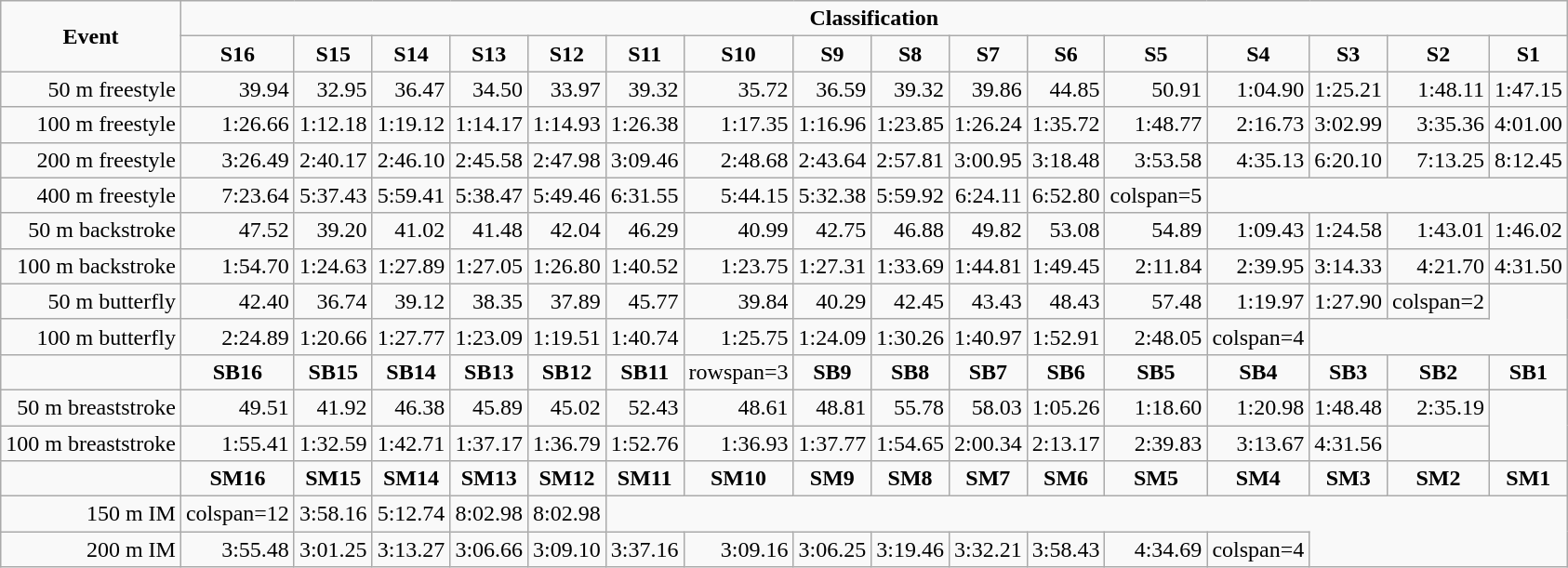<table class="wikitable" style="text-align:right">
<tr>
<td align="center" rowspan="2"><strong>Event</strong></td>
<td align="center" colspan="16"><strong>Classification</strong></td>
</tr>
<tr>
<td align="center"><strong>S16</strong></td>
<td align="center"><strong>S15</strong></td>
<td align="center"><strong>S14</strong></td>
<td align="center"><strong>S13</strong></td>
<td align="center"><strong>S12</strong></td>
<td align="center"><strong>S11</strong></td>
<td align="center"><strong>S10</strong></td>
<td align="center"><strong>S9</strong></td>
<td align="center"><strong>S8</strong></td>
<td align="center"><strong>S7</strong></td>
<td align="center"><strong>S6</strong></td>
<td align="center"><strong>S5</strong></td>
<td align="center"><strong>S4</strong></td>
<td align="center"><strong>S3</strong></td>
<td align="center"><strong>S2</strong></td>
<td align="center"><strong>S1</strong></td>
</tr>
<tr>
<td>50 m freestyle</td>
<td>39.94</td>
<td>32.95</td>
<td>36.47</td>
<td>34.50</td>
<td>33.97</td>
<td>39.32</td>
<td>35.72</td>
<td>36.59</td>
<td>39.32</td>
<td>39.86</td>
<td>44.85</td>
<td>50.91</td>
<td>1:04.90</td>
<td>1:25.21</td>
<td>1:48.11</td>
<td>1:47.15</td>
</tr>
<tr>
<td>100 m freestyle</td>
<td>1:26.66</td>
<td>1:12.18</td>
<td>1:19.12</td>
<td>1:14.17</td>
<td>1:14.93</td>
<td>1:26.38</td>
<td>1:17.35</td>
<td>1:16.96</td>
<td>1:23.85</td>
<td>1:26.24</td>
<td>1:35.72</td>
<td>1:48.77</td>
<td>2:16.73</td>
<td>3:02.99</td>
<td>3:35.36</td>
<td>4:01.00</td>
</tr>
<tr>
<td>200 m freestyle</td>
<td>3:26.49</td>
<td>2:40.17</td>
<td>2:46.10</td>
<td>2:45.58</td>
<td>2:47.98</td>
<td>3:09.46</td>
<td>2:48.68</td>
<td>2:43.64</td>
<td>2:57.81</td>
<td>3:00.95</td>
<td>3:18.48</td>
<td>3:53.58</td>
<td>4:35.13</td>
<td>6:20.10</td>
<td>7:13.25</td>
<td>8:12.45</td>
</tr>
<tr>
<td>400 m freestyle</td>
<td>7:23.64</td>
<td>5:37.43</td>
<td>5:59.41</td>
<td>5:38.47</td>
<td>5:49.46</td>
<td>6:31.55</td>
<td>5:44.15</td>
<td>5:32.38</td>
<td>5:59.92</td>
<td>6:24.11</td>
<td>6:52.80</td>
<td>colspan=5 </td>
</tr>
<tr>
<td>50 m backstroke</td>
<td>47.52</td>
<td>39.20</td>
<td>41.02</td>
<td>41.48</td>
<td>42.04</td>
<td>46.29</td>
<td>40.99</td>
<td>42.75</td>
<td>46.88</td>
<td>49.82</td>
<td>53.08</td>
<td>54.89</td>
<td>1:09.43</td>
<td>1:24.58</td>
<td>1:43.01</td>
<td>1:46.02</td>
</tr>
<tr>
<td>100 m backstroke</td>
<td>1:54.70</td>
<td>1:24.63</td>
<td>1:27.89</td>
<td>1:27.05</td>
<td>1:26.80</td>
<td>1:40.52</td>
<td>1:23.75</td>
<td>1:27.31</td>
<td>1:33.69</td>
<td>1:44.81</td>
<td>1:49.45</td>
<td>2:11.84</td>
<td>2:39.95</td>
<td>3:14.33</td>
<td>4:21.70</td>
<td>4:31.50</td>
</tr>
<tr>
<td>50 m butterfly</td>
<td>42.40</td>
<td>36.74</td>
<td>39.12</td>
<td>38.35</td>
<td>37.89</td>
<td>45.77</td>
<td>39.84</td>
<td>40.29</td>
<td>42.45</td>
<td>43.43</td>
<td>48.43</td>
<td>57.48</td>
<td>1:19.97</td>
<td>1:27.90</td>
<td>colspan=2 </td>
</tr>
<tr>
<td>100 m butterfly</td>
<td>2:24.89</td>
<td>1:20.66</td>
<td>1:27.77</td>
<td>1:23.09</td>
<td>1:19.51</td>
<td>1:40.74</td>
<td>1:25.75</td>
<td>1:24.09</td>
<td>1:30.26</td>
<td>1:40.97</td>
<td>1:52.91</td>
<td>2:48.05</td>
<td>colspan=4 </td>
</tr>
<tr>
<td></td>
<td align="center"><strong>SB16</strong></td>
<td align="center"><strong>SB15</strong></td>
<td align="center"><strong>SB14</strong></td>
<td align="center"><strong>SB13</strong></td>
<td align="center"><strong>SB12</strong></td>
<td align="center"><strong>SB11</strong></td>
<td>rowspan=3 </td>
<td align="center"><strong>SB9</strong></td>
<td align="center"><strong>SB8</strong></td>
<td align="center"><strong>SB7</strong></td>
<td align="center"><strong>SB6</strong></td>
<td align="center"><strong>SB5</strong></td>
<td align="center"><strong>SB4</strong></td>
<td align="center"><strong>SB3</strong></td>
<td align="center"><strong>SB2</strong></td>
<td align="center"><strong>SB1</strong></td>
</tr>
<tr>
<td>50 m breaststroke</td>
<td>49.51</td>
<td>41.92</td>
<td>46.38</td>
<td>45.89</td>
<td>45.02</td>
<td>52.43</td>
<td>48.61</td>
<td>48.81</td>
<td>55.78</td>
<td>58.03</td>
<td>1:05.26</td>
<td>1:18.60</td>
<td>1:20.98</td>
<td>1:48.48</td>
<td>2:35.19</td>
</tr>
<tr>
<td>100 m breaststroke</td>
<td>1:55.41</td>
<td>1:32.59</td>
<td>1:42.71</td>
<td>1:37.17</td>
<td>1:36.79</td>
<td>1:52.76</td>
<td>1:36.93</td>
<td>1:37.77</td>
<td>1:54.65</td>
<td>2:00.34</td>
<td>2:13.17</td>
<td>2:39.83</td>
<td>3:13.67</td>
<td>4:31.56</td>
<td></td>
</tr>
<tr>
<td></td>
<td align="center"><strong>SM16</strong></td>
<td align="center"><strong>SM15</strong></td>
<td align="center"><strong>SM14</strong></td>
<td align="center"><strong>SM13</strong></td>
<td align="center"><strong>SM12</strong></td>
<td align="center"><strong>SM11</strong></td>
<td align="center"><strong>SM10</strong></td>
<td align="center"><strong>SM9</strong></td>
<td align="center"><strong>SM8</strong></td>
<td align="center"><strong>SM7</strong></td>
<td align="center"><strong>SM6</strong></td>
<td align="center"><strong>SM5</strong></td>
<td align="center"><strong>SM4</strong></td>
<td align="center"><strong>SM3</strong></td>
<td align="center"><strong>SM2</strong></td>
<td align="center"><strong>SM1</strong></td>
</tr>
<tr>
<td>150 m IM</td>
<td>colspan=12 </td>
<td>3:58.16</td>
<td>5:12.74</td>
<td>8:02.98</td>
<td>8:02.98</td>
</tr>
<tr>
<td>200 m IM</td>
<td>3:55.48</td>
<td>3:01.25</td>
<td>3:13.27</td>
<td>3:06.66</td>
<td>3:09.10</td>
<td>3:37.16</td>
<td>3:09.16</td>
<td>3:06.25</td>
<td>3:19.46</td>
<td>3:32.21</td>
<td>3:58.43</td>
<td>4:34.69</td>
<td>colspan=4 </td>
</tr>
</table>
